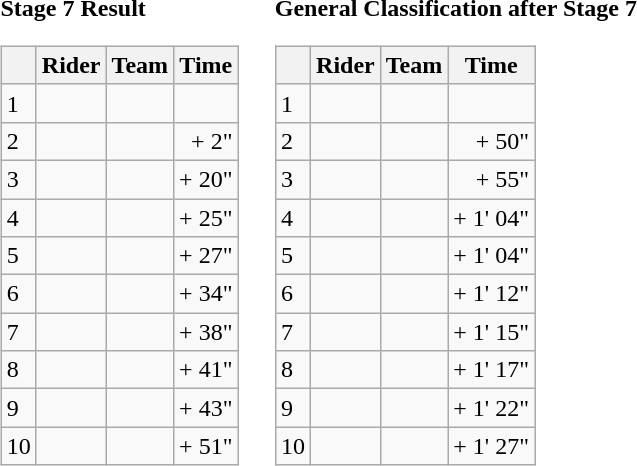<table>
<tr>
<td><strong>Stage 7 Result</strong><br><table class="wikitable">
<tr>
<th></th>
<th>Rider</th>
<th>Team</th>
<th>Time</th>
</tr>
<tr>
<td>1</td>
<td></td>
<td></td>
<td align="right"></td>
</tr>
<tr>
<td>2</td>
<td></td>
<td></td>
<td align="right">+ 2"</td>
</tr>
<tr>
<td>3</td>
<td></td>
<td></td>
<td align="right">+ 20"</td>
</tr>
<tr>
<td>4</td>
<td></td>
<td></td>
<td align="right">+ 25"</td>
</tr>
<tr>
<td>5</td>
<td></td>
<td></td>
<td align="right">+ 27"</td>
</tr>
<tr>
<td>6</td>
<td></td>
<td></td>
<td align="right">+ 34"</td>
</tr>
<tr>
<td>7</td>
<td></td>
<td></td>
<td align="right">+ 38"</td>
</tr>
<tr>
<td>8</td>
<td> </td>
<td></td>
<td align="right">+ 41"</td>
</tr>
<tr>
<td>9</td>
<td></td>
<td></td>
<td align="right">+ 43"</td>
</tr>
<tr>
<td>10</td>
<td></td>
<td></td>
<td align="right">+ 51"</td>
</tr>
</table>
</td>
<td></td>
<td><strong>General Classification after Stage 7</strong><br><table class="wikitable">
<tr>
<th></th>
<th>Rider</th>
<th>Team</th>
<th>Time</th>
</tr>
<tr>
<td>1</td>
<td> </td>
<td></td>
<td align="right"></td>
</tr>
<tr>
<td>2</td>
<td></td>
<td></td>
<td align="right">+ 50"</td>
</tr>
<tr>
<td>3</td>
<td></td>
<td></td>
<td align="right">+ 55"</td>
</tr>
<tr>
<td>4</td>
<td></td>
<td></td>
<td align="right">+ 1' 04"</td>
</tr>
<tr>
<td>5</td>
<td></td>
<td></td>
<td align="right">+ 1' 04"</td>
</tr>
<tr>
<td>6</td>
<td></td>
<td></td>
<td align="right">+ 1' 12"</td>
</tr>
<tr>
<td>7</td>
<td></td>
<td></td>
<td align="right">+ 1' 15"</td>
</tr>
<tr>
<td>8</td>
<td></td>
<td></td>
<td align="right">+ 1' 17"</td>
</tr>
<tr>
<td>9</td>
<td></td>
<td></td>
<td align="right">+ 1' 22"</td>
</tr>
<tr>
<td>10</td>
<td></td>
<td></td>
<td align="right">+ 1' 27"</td>
</tr>
</table>
</td>
</tr>
</table>
